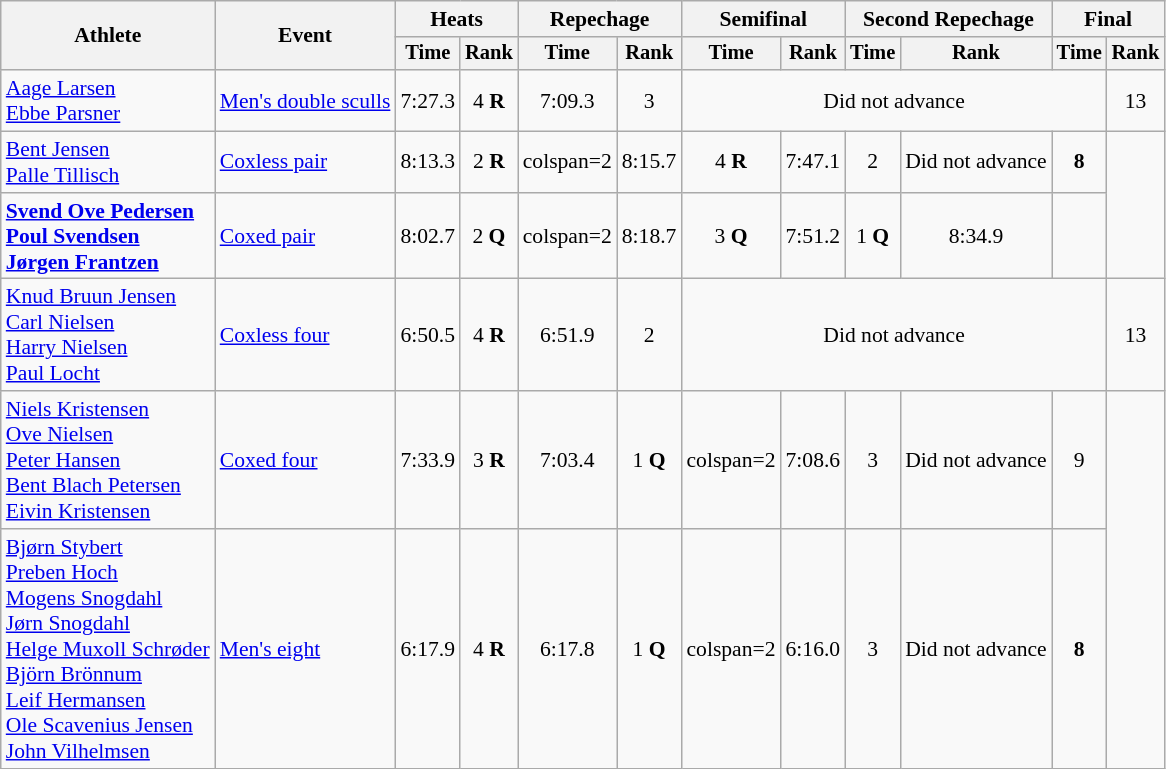<table class="wikitable" style="font-size:90%">
<tr>
<th rowspan="2">Athlete</th>
<th rowspan="2">Event</th>
<th colspan="2">Heats</th>
<th colspan="2">Repechage</th>
<th colspan="2">Semifinal</th>
<th colspan="2">Second Repechage</th>
<th colspan="2">Final</th>
</tr>
<tr style="font-size:95%">
<th>Time</th>
<th>Rank</th>
<th>Time</th>
<th>Rank</th>
<th>Time</th>
<th>Rank</th>
<th>Time</th>
<th>Rank</th>
<th>Time</th>
<th>Rank</th>
</tr>
<tr align=center>
<td align=left><a href='#'>Aage Larsen</a><br><a href='#'>Ebbe Parsner</a></td>
<td align=left><a href='#'>Men's double sculls</a></td>
<td>7:27.3</td>
<td>4 <strong>R</strong></td>
<td>7:09.3</td>
<td>3</td>
<td colspan=5>Did not advance</td>
<td>13</td>
</tr>
<tr align=center>
<td align=left><a href='#'>Bent Jensen</a><br><a href='#'>Palle Tillisch</a></td>
<td align=left><a href='#'>Coxless pair</a></td>
<td>8:13.3</td>
<td>2 <strong>R</strong></td>
<td>colspan=2 </td>
<td>8:15.7</td>
<td>4 <strong>R</strong></td>
<td>7:47.1</td>
<td>2</td>
<td colspan=1>Did not advance</td>
<td><strong>8</strong></td>
</tr>
<tr align=center>
<td align=left><strong><a href='#'>Svend Ove Pedersen</a><br><a href='#'>Poul Svendsen</a><br><a href='#'>Jørgen Frantzen</a></strong></td>
<td align=left><a href='#'>Coxed pair</a></td>
<td>8:02.7</td>
<td>2 <strong>Q</strong></td>
<td>colspan=2 </td>
<td>8:18.7</td>
<td>3 <strong>Q</strong></td>
<td>7:51.2</td>
<td>1 <strong>Q</strong></td>
<td>8:34.9</td>
<td></td>
</tr>
<tr align=center>
<td align=left><a href='#'>Knud Bruun Jensen</a><br><a href='#'>Carl Nielsen</a><br><a href='#'>Harry Nielsen</a><br><a href='#'>Paul Locht</a></td>
<td align=left><a href='#'>Coxless four</a></td>
<td>6:50.5</td>
<td>4 <strong>R</strong></td>
<td>6:51.9</td>
<td>2</td>
<td colspan=5>Did not advance</td>
<td>13</td>
</tr>
<tr align=center>
<td align=left><a href='#'>Niels Kristensen</a><br><a href='#'>Ove Nielsen</a><br><a href='#'>Peter Hansen</a><br><a href='#'>Bent Blach Petersen</a><br><a href='#'>Eivin Kristensen</a></td>
<td align=left><a href='#'>Coxed four</a></td>
<td>7:33.9</td>
<td>3 <strong>R</strong></td>
<td>7:03.4</td>
<td>1 <strong>Q</strong></td>
<td>colspan=2 </td>
<td>7:08.6</td>
<td>3</td>
<td colspan=1>Did not advance</td>
<td>9</td>
</tr>
<tr align=center>
<td align=left><a href='#'>Bjørn Stybert</a><br><a href='#'>Preben Hoch</a><br><a href='#'>Mogens Snogdahl</a><br><a href='#'>Jørn Snogdahl</a><br><a href='#'>Helge Muxoll Schrøder</a><br><a href='#'>Björn Brönnum</a><br><a href='#'>Leif Hermansen</a><br><a href='#'>Ole Scavenius Jensen</a><br><a href='#'>John Vilhelmsen</a></td>
<td align=left><a href='#'>Men's eight</a></td>
<td>6:17.9</td>
<td>4 <strong>R</strong></td>
<td>6:17.8</td>
<td>1 <strong>Q</strong></td>
<td>colspan=2 </td>
<td>6:16.0</td>
<td>3</td>
<td colspan=1>Did not advance</td>
<td><strong>8</strong></td>
</tr>
</table>
